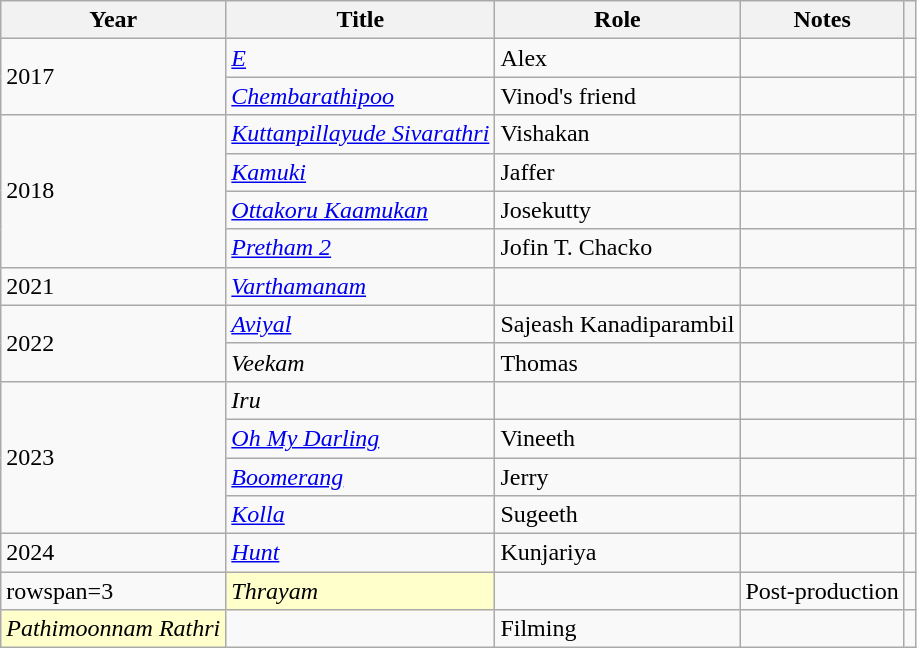<table class="wikitable sortable">
<tr>
<th>Year</th>
<th>Title</th>
<th>Role</th>
<th class="unsortable">Notes</th>
<th class="unsortable"></th>
</tr>
<tr>
<td rowspan=2>2017</td>
<td><em><a href='#'>E</a></em></td>
<td>Alex</td>
<td></td>
<td></td>
</tr>
<tr>
<td><em><a href='#'>Chembarathipoo</a></em></td>
<td>Vinod's friend</td>
<td></td>
<td></td>
</tr>
<tr>
<td rowspan=4>2018</td>
<td><em><a href='#'>Kuttanpillayude Sivarathri</a></em></td>
<td>Vishakan</td>
<td></td>
<td></td>
</tr>
<tr>
<td><em><a href='#'>Kamuki</a></em></td>
<td>Jaffer</td>
<td></td>
<td></td>
</tr>
<tr>
<td><em><a href='#'>Ottakoru Kaamukan</a></em></td>
<td>Josekutty</td>
<td></td>
<td></td>
</tr>
<tr>
<td><em><a href='#'>Pretham 2</a></em></td>
<td>Jofin T. Chacko</td>
<td></td>
<td></td>
</tr>
<tr>
<td>2021</td>
<td><em><a href='#'>Varthamanam</a></em></td>
<td></td>
<td></td>
<td></td>
</tr>
<tr>
<td rowspan=2>2022</td>
<td><em><a href='#'>Aviyal</a></em></td>
<td>Sajeash Kanadiparambil</td>
<td></td>
<td></td>
</tr>
<tr>
<td><em>Veekam</em></td>
<td>Thomas</td>
<td></td>
<td></td>
</tr>
<tr>
<td rowspan=4>2023</td>
<td><em>Iru</em></td>
<td></td>
<td></td>
<td></td>
</tr>
<tr>
<td><em><a href='#'>Oh My Darling</a></em></td>
<td>Vineeth</td>
<td></td>
<td></td>
</tr>
<tr>
<td><em><a href='#'>Boomerang</a></em></td>
<td>Jerry</td>
<td></td>
<td></td>
</tr>
<tr>
<td><em><a href='#'>Kolla</a></em></td>
<td>Sugeeth</td>
<td></td>
<td></td>
</tr>
<tr>
<td>2024</td>
<td><em><a href='#'>Hunt</a></em></td>
<td>Kunjariya</td>
<td></td>
<td></td>
</tr>
<tr>
<td>rowspan=3 </td>
<td ! scope="row"style="background:#ffc;"><em>Thrayam</em></td>
<td></td>
<td>Post-production</td>
<td></td>
</tr>
<tr>
<td ! scope="row" style="background:#ffc;"><em>Pathimoonnam Rathri</em> </td>
<td></td>
<td>Filming</td>
<td></td>
</tr>
</table>
